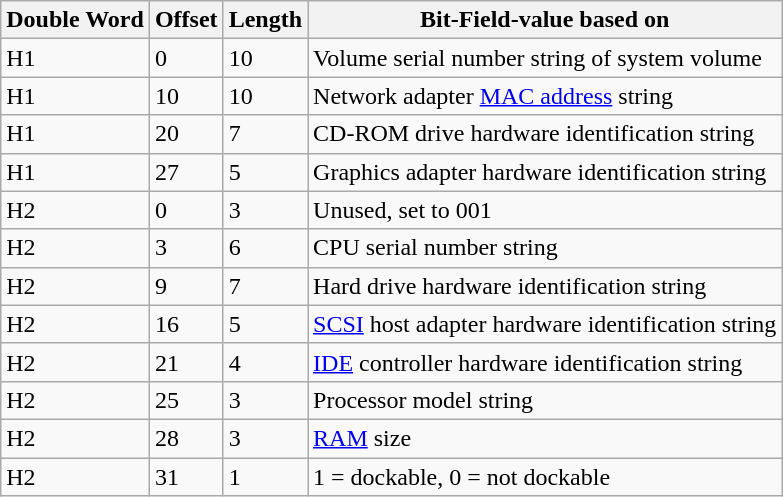<table class="wikitable">
<tr>
<th>Double Word</th>
<th>Offset</th>
<th>Length</th>
<th>Bit-Field-value based on</th>
</tr>
<tr>
<td>H1</td>
<td>0</td>
<td>10</td>
<td>Volume serial number string of system volume</td>
</tr>
<tr>
<td>H1</td>
<td>10</td>
<td>10</td>
<td>Network adapter <a href='#'>MAC address</a> string</td>
</tr>
<tr>
<td>H1</td>
<td>20</td>
<td>7</td>
<td>CD-ROM drive hardware identification string</td>
</tr>
<tr>
<td>H1</td>
<td>27</td>
<td>5</td>
<td>Graphics adapter hardware identification string</td>
</tr>
<tr>
<td>H2</td>
<td>0</td>
<td>3</td>
<td>Unused, set to 001</td>
</tr>
<tr>
<td>H2</td>
<td>3</td>
<td>6</td>
<td>CPU serial number string</td>
</tr>
<tr>
<td>H2</td>
<td>9</td>
<td>7</td>
<td>Hard drive hardware identification string</td>
</tr>
<tr>
<td>H2</td>
<td>16</td>
<td>5</td>
<td><a href='#'>SCSI</a> host adapter hardware identification string</td>
</tr>
<tr>
<td>H2</td>
<td>21</td>
<td>4</td>
<td><a href='#'>IDE</a> controller hardware identification string</td>
</tr>
<tr>
<td>H2</td>
<td>25</td>
<td>3</td>
<td>Processor model string</td>
</tr>
<tr>
<td>H2</td>
<td>28</td>
<td>3</td>
<td><a href='#'>RAM</a> size</td>
</tr>
<tr>
<td>H2</td>
<td>31</td>
<td>1</td>
<td>1 = dockable, 0 = not dockable</td>
</tr>
</table>
